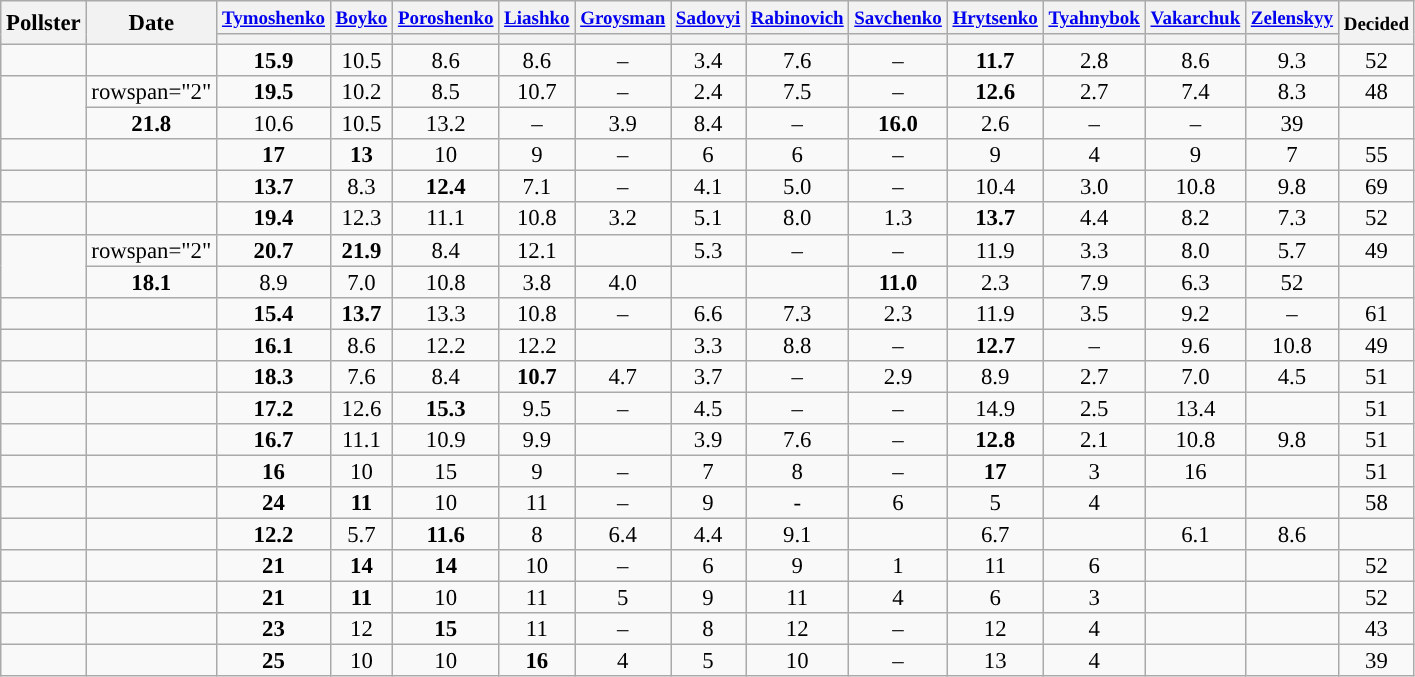<table class="wikitable" style="text-align:center;font-size:95%;line-height:14px;">
<tr>
<th rowspan="2">Pollster</th>
<th rowspan="2">Date</th>
<th><small><a href='#'>Tymoshenko</a></small><br></th>
<th> <small><a href='#'>Boyko</a></small><br></th>
<th> <small><a href='#'>Poroshenko</a></small><br></th>
<th><small><a href='#'>Liashko</a></small><br></th>
<th><small><a href='#'>Groysman</a></small><br></th>
<th><small><a href='#'>Sadovyi</a></small><br></th>
<th><small><a href='#'>Rabinovich</a></small><br></th>
<th><small><a href='#'>Savchenko</a></small><br></th>
<th><small><a href='#'>Hrytsenko</a></small><br></th>
<th><small><a href='#'>Tyahnybok</a></small><br></th>
<th><small><a href='#'>Vakarchuk</a></small><br></th>
<th><small><a href='#'>Zelenskyy</a></small><br></th>
<th rowspan="2"><small>Decided</small></th>
</tr>
<tr>
<th style="background:"></th>
<th style="background:"></th>
<th style="background:"></th>
<th style="background:"></th>
<th style="background:"></th>
<th style="background:"></th>
<th style="background:"></th>
<th style="background:"></th>
<th style="background:"></th>
<th style="background:"></th>
<th style="background:"></th>
<th style="background:"></th>
</tr>
<tr>
<td></td>
<td></td>
<td style="background-color:#"><strong>15.9</strong></td>
<td>10.5</td>
<td>8.6</td>
<td>8.6</td>
<td>–</td>
<td>3.4</td>
<td>7.6</td>
<td>–</td>
<td style="background-color:#"><strong>11.7</strong></td>
<td>2.8</td>
<td>8.6</td>
<td>9.3</td>
<td>52</td>
</tr>
<tr>
<td rowspan="2"></td>
<td>rowspan="2" </td>
<td style="background-color:#"><strong>19.5</strong></td>
<td>10.2</td>
<td>8.5</td>
<td>10.7</td>
<td>–</td>
<td>2.4</td>
<td>7.5</td>
<td>–</td>
<td style="background-color:#"><strong>12.6</strong></td>
<td>2.7</td>
<td>7.4</td>
<td>8.3</td>
<td>48</td>
</tr>
<tr>
<td style="background-color:#"><strong>21.8</strong></td>
<td>10.6</td>
<td>10.5</td>
<td>13.2</td>
<td>–</td>
<td>3.9</td>
<td>8.4</td>
<td>–</td>
<td style="background-color:#"><strong>16.0</strong></td>
<td>2.6</td>
<td>–</td>
<td>–</td>
<td>39</td>
</tr>
<tr>
<td></td>
<td></td>
<td style="background-color:#"><strong>17</strong></td>
<td style="background-color:#"><strong>13</strong></td>
<td> 10</td>
<td>9</td>
<td>–</td>
<td>6</td>
<td>6</td>
<td>–</td>
<td>9</td>
<td>4</td>
<td>9</td>
<td>7</td>
<td>55</td>
</tr>
<tr>
<td></td>
<td></td>
<td style="background-color:#"><strong>13.7</strong></td>
<td>8.3</td>
<td style="background-color:#"><strong>12.4</strong></td>
<td>7.1</td>
<td>–</td>
<td>4.1</td>
<td>5.0</td>
<td>–</td>
<td>10.4</td>
<td>3.0</td>
<td>10.8</td>
<td>9.8</td>
<td>69</td>
</tr>
<tr>
<td></td>
<td></td>
<td style="background-color:#"><strong>19.4</strong></td>
<td>12.3</td>
<td>11.1</td>
<td>10.8</td>
<td>3.2</td>
<td>5.1</td>
<td>8.0</td>
<td>1.3</td>
<td style="background-color:#"><strong>13.7</strong></td>
<td>4.4</td>
<td>8.2</td>
<td>7.3</td>
<td>52</td>
</tr>
<tr>
<td rowspan="2"></td>
<td>rowspan="2" </td>
<td style="background-color:#"><strong>20.7</strong></td>
<td style="background-color:#"><strong>21.9</strong></td>
<td>8.4</td>
<td>12.1</td>
<td></td>
<td>5.3</td>
<td>–</td>
<td>–</td>
<td>11.9</td>
<td>3.3</td>
<td>8.0</td>
<td>5.7</td>
<td>49</td>
</tr>
<tr>
<td style="background-color:#"><strong>18.1</strong></td>
<td>8.9</td>
<td>7.0</td>
<td>10.8</td>
<td>3.8</td>
<td>4.0</td>
<td></td>
<td></td>
<td style="background-color:#"><strong>11.0</strong></td>
<td>2.3</td>
<td>7.9</td>
<td>6.3</td>
<td>52</td>
</tr>
<tr>
<td></td>
<td></td>
<td style="background-color:#"><strong>15.4</strong></td>
<td style="background-color:#"><strong>13.7</strong></td>
<td>13.3</td>
<td>10.8</td>
<td>–</td>
<td>6.6</td>
<td>7.3</td>
<td>2.3</td>
<td>11.9</td>
<td>3.5</td>
<td>9.2</td>
<td>–</td>
<td>61</td>
</tr>
<tr>
<td></td>
<td></td>
<td style="background-color:#"><strong>16.1</strong></td>
<td>8.6</td>
<td>12.2</td>
<td>12.2</td>
<td></td>
<td>3.3</td>
<td>8.8</td>
<td>–</td>
<td style="background-color:#"><strong>12.7</strong></td>
<td>–</td>
<td>9.6</td>
<td>10.8</td>
<td>49</td>
</tr>
<tr>
<td></td>
<td></td>
<td style="background-color:#"><strong>18.3</strong></td>
<td>7.6</td>
<td> 8.4</td>
<td style="background-color:#"><strong>10.7</strong></td>
<td>4.7</td>
<td>3.7</td>
<td>–</td>
<td>2.9</td>
<td>8.9</td>
<td>2.7</td>
<td>7.0</td>
<td>4.5</td>
<td>51</td>
</tr>
<tr>
<td></td>
<td></td>
<td style="background-color:#"><strong>17.2</strong></td>
<td>12.6</td>
<td style="background-color:#"><strong>15.3</strong></td>
<td>9.5</td>
<td>–</td>
<td>4.5</td>
<td>–</td>
<td>–</td>
<td>14.9</td>
<td>2.5</td>
<td>13.4</td>
<td></td>
<td>51</td>
</tr>
<tr>
<td></td>
<td></td>
<td style="background-color:#"><strong>16.7</strong></td>
<td>11.1</td>
<td>10.9</td>
<td>9.9</td>
<td></td>
<td>3.9</td>
<td>7.6</td>
<td>–</td>
<td style="background-color:#"><strong>12.8</strong></td>
<td>2.1</td>
<td>10.8</td>
<td>9.8</td>
<td>51</td>
</tr>
<tr>
<td></td>
<td></td>
<td style="background-color:#"><strong>16</strong></td>
<td>10</td>
<td> 15</td>
<td>9</td>
<td>–</td>
<td>7</td>
<td>8</td>
<td>–</td>
<td style="background-color:#"><strong>17</strong></td>
<td>3</td>
<td>16</td>
<td></td>
<td>51</td>
</tr>
<tr>
<td></td>
<td></td>
<td style="background-color:#"><strong>24</strong></td>
<td style="background-color:#"><strong>11</strong></td>
<td> 10</td>
<td>11</td>
<td>–</td>
<td>9</td>
<td>-</td>
<td>6</td>
<td>5</td>
<td>4</td>
<td></td>
<td></td>
<td>58</td>
</tr>
<tr>
<td> </td>
<td></td>
<td style="background-color:#"><strong>12.2</strong></td>
<td>5.7</td>
<td style="background-color:#"><strong>11.6</strong></td>
<td>8</td>
<td>6.4</td>
<td>4.4</td>
<td>9.1</td>
<td></td>
<td>6.7</td>
<td></td>
<td>6.1</td>
<td>8.6</td>
<td></td>
</tr>
<tr>
<td></td>
<td></td>
<td style="background-color:#"><strong>21</strong></td>
<td style="background-color:#"><strong>14</strong></td>
<td style="background-color:#"><strong>14</strong></td>
<td>10</td>
<td>–</td>
<td>6</td>
<td>9</td>
<td>1</td>
<td>11</td>
<td>6</td>
<td></td>
<td></td>
<td>52</td>
</tr>
<tr>
<td></td>
<td></td>
<td style="background-color:#"><strong>21</strong></td>
<td style="background-color:#"><strong>11</strong></td>
<td>10</td>
<td>11</td>
<td>5</td>
<td>9</td>
<td>11</td>
<td>4</td>
<td>6</td>
<td>3</td>
<td></td>
<td></td>
<td>52</td>
</tr>
<tr>
<td></td>
<td></td>
<td style="background-color:#"><strong>23</strong></td>
<td>12</td>
<td style="background-color:#"><strong>15</strong></td>
<td>11</td>
<td>–</td>
<td>8</td>
<td>12</td>
<td>–</td>
<td>12</td>
<td>4</td>
<td></td>
<td></td>
<td>43</td>
</tr>
<tr>
<td></td>
<td></td>
<td style="background-color:#"><strong>25</strong></td>
<td>10</td>
<td>10</td>
<td style="background-color:#"><strong>16</strong></td>
<td>4</td>
<td>5</td>
<td>10</td>
<td>–</td>
<td>13</td>
<td>4</td>
<td></td>
<td></td>
<td>39</td>
</tr>
</table>
